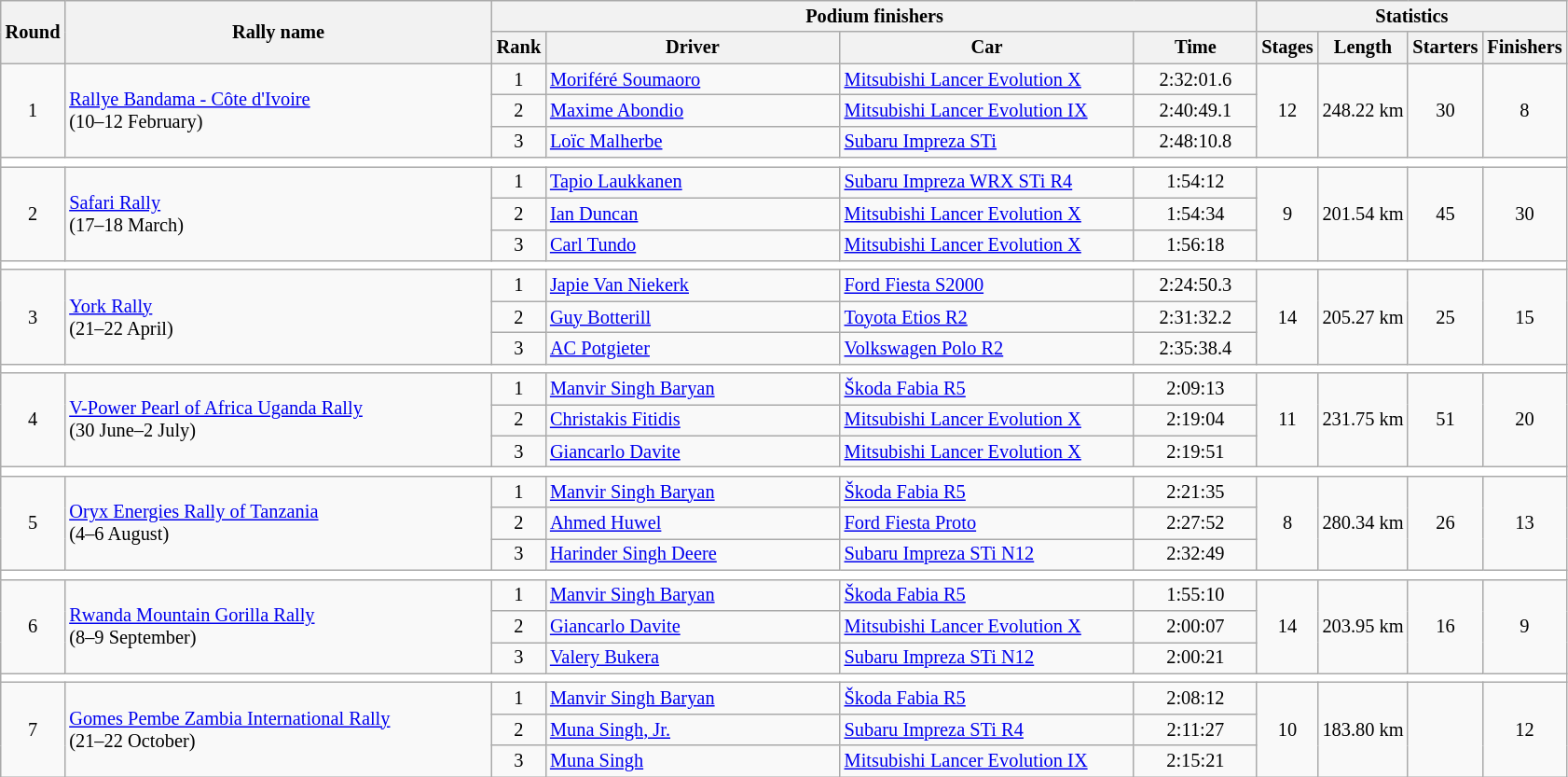<table class="wikitable" style="font-size:85%;">
<tr>
<th rowspan=2>Round</th>
<th style="width:22em" rowspan=2>Rally name</th>
<th colspan=4>Podium finishers</th>
<th colspan=4>Statistics</th>
</tr>
<tr>
<th>Rank</th>
<th style="width:15em">Driver</th>
<th style="width:15em">Car</th>
<th style="width:6em">Time</th>
<th>Stages</th>
<th>Length</th>
<th>Starters</th>
<th>Finishers</th>
</tr>
<tr>
<td rowspan=3 align=center>1</td>
<td rowspan=3> <a href='#'>Rallye Bandama - Côte d'Ivoire</a><br>(10–12 February)</td>
<td align=center>1</td>
<td> <a href='#'>Moriféré Soumaoro</a></td>
<td><a href='#'>Mitsubishi Lancer Evolution X</a></td>
<td align=center>2:32:01.6</td>
<td rowspan=3 align=center>12</td>
<td rowspan=3 align=center>248.22 km</td>
<td rowspan=3 align=center>30</td>
<td rowspan=3 align=center>8</td>
</tr>
<tr>
<td align=center>2</td>
<td> <a href='#'>Maxime Abondio</a></td>
<td><a href='#'>Mitsubishi Lancer Evolution IX</a></td>
<td align=center>2:40:49.1</td>
</tr>
<tr>
<td align=center>3</td>
<td> <a href='#'>Loïc Malherbe</a></td>
<td><a href='#'>Subaru Impreza STi</a></td>
<td align=center>2:48:10.8</td>
</tr>
<tr style="background:white;">
<td colspan="12"></td>
</tr>
<tr>
<td rowspan=3 align=center>2</td>
<td rowspan=3> <a href='#'>Safari Rally</a><br>(17–18 March)</td>
<td align=center>1</td>
<td> <a href='#'>Tapio Laukkanen</a></td>
<td><a href='#'>Subaru Impreza WRX STi R4</a></td>
<td align=center>1:54:12</td>
<td rowspan=3 align=center>9</td>
<td rowspan=3 align=center>201.54 km</td>
<td rowspan=3 align=center>45</td>
<td rowspan=3 align=center>30</td>
</tr>
<tr>
<td align=center>2</td>
<td> <a href='#'>Ian Duncan</a></td>
<td><a href='#'>Mitsubishi Lancer Evolution X</a></td>
<td align=center>1:54:34</td>
</tr>
<tr>
<td align=center>3</td>
<td> <a href='#'>Carl Tundo</a></td>
<td><a href='#'>Mitsubishi Lancer Evolution X</a></td>
<td align=center>1:56:18</td>
</tr>
<tr style="background:white;">
<td colspan="10"></td>
</tr>
<tr>
<td rowspan=3 align=center>3</td>
<td rowspan=3> <a href='#'>York Rally</a><br>(21–22 April)</td>
<td align=center>1</td>
<td> <a href='#'>Japie Van Niekerk</a></td>
<td><a href='#'>Ford Fiesta S2000</a></td>
<td align=center>2:24:50.3</td>
<td rowspan=3 align=center>14</td>
<td rowspan=3 align=center>205.27 km</td>
<td rowspan=3 align=center>25</td>
<td rowspan=3 align=center>15</td>
</tr>
<tr>
<td align=center>2</td>
<td> <a href='#'>Guy Botterill</a></td>
<td><a href='#'>Toyota Etios R2</a></td>
<td align=center>2:31:32.2</td>
</tr>
<tr>
<td align=center>3</td>
<td> <a href='#'>AC Potgieter</a></td>
<td><a href='#'>Volkswagen Polo R2</a></td>
<td align=center>2:35:38.4</td>
</tr>
<tr style="background:white;">
<td colspan="12"></td>
</tr>
<tr>
<td rowspan=3 align=center>4</td>
<td rowspan=3> <a href='#'>V-Power Pearl of Africa Uganda Rally</a><br>(30 June–2 July)</td>
<td align=center>1</td>
<td> <a href='#'>Manvir Singh Baryan</a></td>
<td><a href='#'>Škoda Fabia R5</a></td>
<td align=center>2:09:13</td>
<td rowspan=3 align=center>11</td>
<td rowspan=3 align=center>231.75 km</td>
<td rowspan=3 align=center>51</td>
<td rowspan=3 align=center>20</td>
</tr>
<tr>
<td align=center>2</td>
<td> <a href='#'>Christakis Fitidis</a></td>
<td><a href='#'>Mitsubishi Lancer Evolution X</a></td>
<td align=center>2:19:04</td>
</tr>
<tr>
<td align=center>3</td>
<td> <a href='#'>Giancarlo Davite</a></td>
<td><a href='#'>Mitsubishi Lancer Evolution X</a></td>
<td align=center>2:19:51</td>
</tr>
<tr style="background:white;">
<td colspan="12"></td>
</tr>
<tr>
<td rowspan=3 align=center>5</td>
<td rowspan=3> <a href='#'>Oryx Energies Rally of Tanzania</a><br>(4–6 August)</td>
<td align=center>1</td>
<td> <a href='#'>Manvir Singh Baryan</a></td>
<td><a href='#'>Škoda Fabia R5</a></td>
<td align=center>2:21:35</td>
<td rowspan=3 align=center>8</td>
<td rowspan=3 align=center>280.34 km</td>
<td rowspan=3 align=center>26</td>
<td rowspan=3 align=center>13</td>
</tr>
<tr>
<td align=center>2</td>
<td> <a href='#'>Ahmed Huwel</a></td>
<td><a href='#'>Ford Fiesta Proto</a></td>
<td align=center>2:27:52</td>
</tr>
<tr>
<td align=center>3</td>
<td> <a href='#'>Harinder Singh Deere</a></td>
<td><a href='#'>Subaru Impreza STi N12</a></td>
<td align=center>2:32:49</td>
</tr>
<tr style="background:white;">
<td colspan="12"></td>
</tr>
<tr>
<td rowspan=3 align=center>6</td>
<td rowspan=3> <a href='#'>Rwanda Mountain Gorilla Rally</a><br>(8–9 September)</td>
<td align=center>1</td>
<td> <a href='#'>Manvir Singh Baryan</a></td>
<td><a href='#'>Škoda Fabia R5</a></td>
<td align=center>1:55:10</td>
<td rowspan=3 align=center>14</td>
<td rowspan=3 align=center>203.95 km</td>
<td rowspan=3 align=center>16</td>
<td rowspan=3 align=center>9</td>
</tr>
<tr>
<td align=center>2</td>
<td> <a href='#'>Giancarlo Davite</a></td>
<td><a href='#'>Mitsubishi Lancer Evolution X</a></td>
<td align=center>2:00:07</td>
</tr>
<tr>
<td align=center>3</td>
<td> <a href='#'>Valery Bukera</a></td>
<td><a href='#'>Subaru Impreza STi N12</a></td>
<td align=center>2:00:21</td>
</tr>
<tr style="background:white;">
<td colspan="12"></td>
</tr>
<tr>
<td rowspan=3 align=center>7</td>
<td rowspan=3> <a href='#'>Gomes Pembe Zambia International Rally</a><br>(21–22 October)</td>
<td align=center>1</td>
<td> <a href='#'>Manvir Singh Baryan</a></td>
<td><a href='#'>Škoda Fabia R5</a></td>
<td align=center>2:08:12</td>
<td rowspan=3 align=center>10</td>
<td rowspan=3 align=center>183.80 km</td>
<td rowspan=3 align=center></td>
<td rowspan=3 align=center>12</td>
</tr>
<tr>
<td align=center>2</td>
<td> <a href='#'>Muna Singh, Jr.</a></td>
<td><a href='#'>Subaru Impreza STi R4</a></td>
<td align=center>2:11:27</td>
</tr>
<tr>
<td align=center>3</td>
<td> <a href='#'>Muna Singh</a></td>
<td><a href='#'>Mitsubishi Lancer Evolution IX</a></td>
<td align=center>2:15:21</td>
</tr>
</table>
